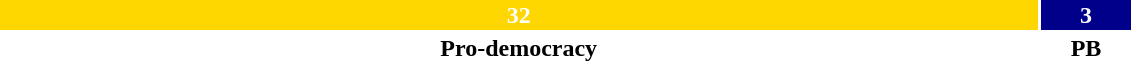<table style="width:60%; text-align:center;">
<tr style="color:white;">
<td style="background:gold; width:91%;"><strong>32</strong></td>
<td style="background:darkblue; width:8%;"><strong>3</strong></td>
</tr>
<tr>
<td><span><strong>Pro-democracy</strong></span></td>
<td><span><strong>PB</strong></span></td>
</tr>
</table>
